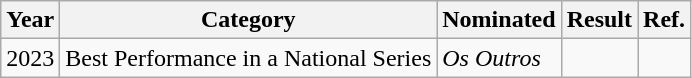<table class="wikitable">
<tr>
<th>Year</th>
<th>Category</th>
<th>Nominated</th>
<th>Result</th>
<th>Ref.</th>
</tr>
<tr>
<td>2023</td>
<td>Best Performance in a National Series</td>
<td><em>Os Outros</em></td>
<td></td>
<td></td>
</tr>
</table>
